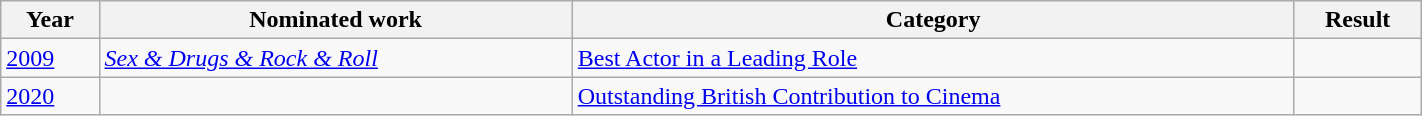<table width="75%" class="wikitable">
<tr>
<th>Year</th>
<th>Nominated work</th>
<th>Category</th>
<th>Result</th>
</tr>
<tr>
<td><a href='#'>2009</a></td>
<td><em><a href='#'>Sex & Drugs & Rock & Roll</a></em></td>
<td><a href='#'>Best Actor in a Leading Role</a></td>
<td></td>
</tr>
<tr>
<td><a href='#'>2020</a></td>
<td></td>
<td><a href='#'>Outstanding British Contribution to Cinema</a></td>
<td></td>
</tr>
</table>
